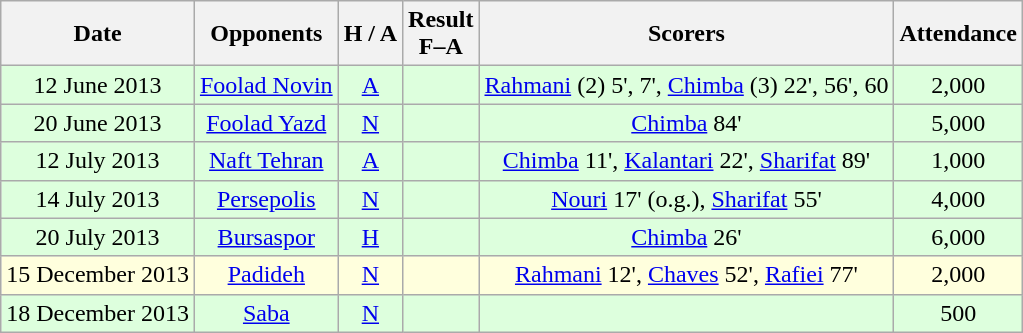<table class="wikitable" style="text-align:center">
<tr>
<th>Date</th>
<th>Opponents</th>
<th>H / A</th>
<th>Result<br>F–A</th>
<th>Scorers</th>
<th>Attendance</th>
</tr>
<tr bgcolor="#ddffdd">
<td>12 June 2013</td>
<td><a href='#'>Foolad Novin</a></td>
<td><a href='#'>A</a></td>
<td></td>
<td><a href='#'>Rahmani</a> (2) 5', 7', <a href='#'>Chimba</a> (3) 22', 56', 60</td>
<td>2,000</td>
</tr>
<tr bgcolor="#ddffdd">
<td>20 June 2013</td>
<td><a href='#'>Foolad Yazd</a></td>
<td><a href='#'>N</a></td>
<td></td>
<td><a href='#'>Chimba</a> 84'</td>
<td>5,000</td>
</tr>
<tr bgcolor="#ddffdd">
<td>12 July 2013</td>
<td><a href='#'>Naft Tehran</a></td>
<td><a href='#'>A</a></td>
<td></td>
<td><a href='#'>Chimba</a> 11', <a href='#'>Kalantari</a> 22', <a href='#'>Sharifat</a> 89'</td>
<td>1,000</td>
</tr>
<tr bgcolor="#ddffdd">
<td>14 July 2013</td>
<td><a href='#'>Persepolis</a></td>
<td><a href='#'>N</a></td>
<td></td>
<td><a href='#'>Nouri</a> 17' (o.g.), <a href='#'>Sharifat</a> 55'</td>
<td>4,000</td>
</tr>
<tr bgcolor="#ddffdd">
<td>20 July 2013</td>
<td><a href='#'>Bursaspor</a></td>
<td><a href='#'>H</a></td>
<td></td>
<td><a href='#'>Chimba</a> 26'</td>
<td>6,000</td>
</tr>
<tr bgcolor="#ffffdd">
<td>15 December 2013</td>
<td><a href='#'>Padideh</a></td>
<td><a href='#'>N</a></td>
<td></td>
<td><a href='#'>Rahmani</a> 12', <a href='#'>Chaves</a> 52', <a href='#'>Rafiei</a> 77'</td>
<td>2,000</td>
</tr>
<tr bgcolor="#ddffdd">
<td>18 December 2013</td>
<td><a href='#'>Saba</a></td>
<td><a href='#'>N</a></td>
<td></td>
<td></td>
<td>500</td>
</tr>
</table>
